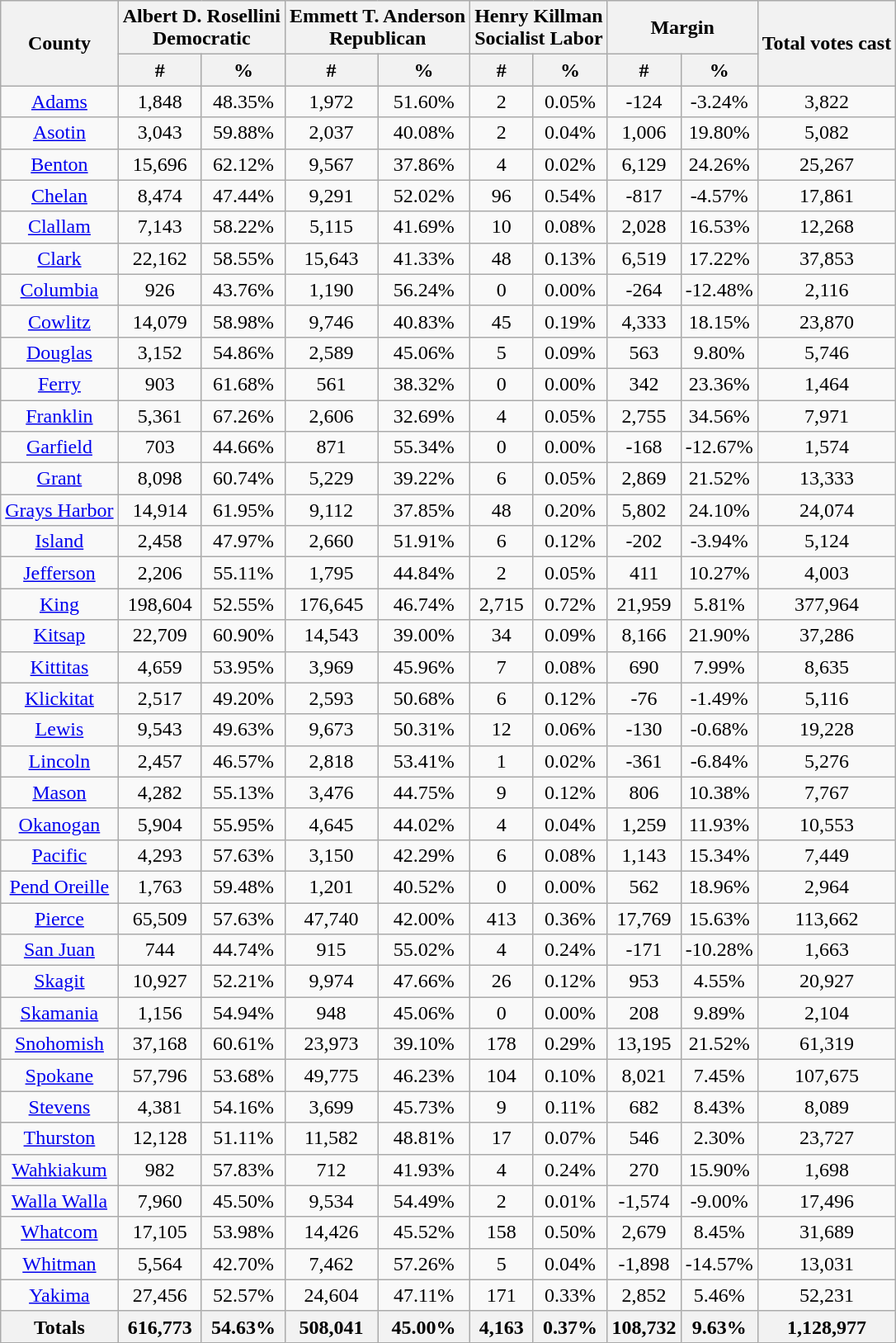<table class="wikitable sortable">
<tr>
<th style="text-align:center;" rowspan="2">County</th>
<th style="text-align:center;" colspan="2">Albert D. Rosellini<br>Democratic</th>
<th style="text-align:center;" colspan="2">Emmett T. Anderson<br>Republican</th>
<th style="text-align:center;" colspan="2">Henry Killman<br>Socialist Labor</th>
<th style="text-align:center;" colspan="2">Margin</th>
<th style="text-align:center;" rowspan="2">Total votes cast</th>
</tr>
<tr bgcolor="lightgrey">
<th style="text-align:center;" data-sort-type="number">#</th>
<th style="text-align:center;" data-sort-type="number">%</th>
<th style="text-align:center;" data-sort-type="number">#</th>
<th style="text-align:center;" data-sort-type="number">%</th>
<th style="text-align:center;" data-sort-type="number">#</th>
<th style="text-align:center;" data-sort-type="number">%</th>
<th style="text-align:center;" data-sort-type="number">#</th>
<th style="text-align:center;" data-sort-type="number">%</th>
</tr>
<tr style="text-align:center;">
<td><a href='#'>Adams</a></td>
<td>1,848</td>
<td>48.35%</td>
<td>1,972</td>
<td>51.60%</td>
<td>2</td>
<td>0.05%</td>
<td>-124</td>
<td>-3.24%</td>
<td>3,822</td>
</tr>
<tr style="text-align:center;">
<td><a href='#'>Asotin</a></td>
<td>3,043</td>
<td>59.88%</td>
<td>2,037</td>
<td>40.08%</td>
<td>2</td>
<td>0.04%</td>
<td>1,006</td>
<td>19.80%</td>
<td>5,082</td>
</tr>
<tr style="text-align:center;">
<td><a href='#'>Benton</a></td>
<td>15,696</td>
<td>62.12%</td>
<td>9,567</td>
<td>37.86%</td>
<td>4</td>
<td>0.02%</td>
<td>6,129</td>
<td>24.26%</td>
<td>25,267</td>
</tr>
<tr style="text-align:center;">
<td><a href='#'>Chelan</a></td>
<td>8,474</td>
<td>47.44%</td>
<td>9,291</td>
<td>52.02%</td>
<td>96</td>
<td>0.54%</td>
<td>-817</td>
<td>-4.57%</td>
<td>17,861</td>
</tr>
<tr style="text-align:center;">
<td><a href='#'>Clallam</a></td>
<td>7,143</td>
<td>58.22%</td>
<td>5,115</td>
<td>41.69%</td>
<td>10</td>
<td>0.08%</td>
<td>2,028</td>
<td>16.53%</td>
<td>12,268</td>
</tr>
<tr style="text-align:center;">
<td><a href='#'>Clark</a></td>
<td>22,162</td>
<td>58.55%</td>
<td>15,643</td>
<td>41.33%</td>
<td>48</td>
<td>0.13%</td>
<td>6,519</td>
<td>17.22%</td>
<td>37,853</td>
</tr>
<tr style="text-align:center;">
<td><a href='#'>Columbia</a></td>
<td>926</td>
<td>43.76%</td>
<td>1,190</td>
<td>56.24%</td>
<td>0</td>
<td>0.00%</td>
<td>-264</td>
<td>-12.48%</td>
<td>2,116</td>
</tr>
<tr style="text-align:center;">
<td><a href='#'>Cowlitz</a></td>
<td>14,079</td>
<td>58.98%</td>
<td>9,746</td>
<td>40.83%</td>
<td>45</td>
<td>0.19%</td>
<td>4,333</td>
<td>18.15%</td>
<td>23,870</td>
</tr>
<tr style="text-align:center;">
<td><a href='#'>Douglas</a></td>
<td>3,152</td>
<td>54.86%</td>
<td>2,589</td>
<td>45.06%</td>
<td>5</td>
<td>0.09%</td>
<td>563</td>
<td>9.80%</td>
<td>5,746</td>
</tr>
<tr style="text-align:center;">
<td><a href='#'>Ferry</a></td>
<td>903</td>
<td>61.68%</td>
<td>561</td>
<td>38.32%</td>
<td>0</td>
<td>0.00%</td>
<td>342</td>
<td>23.36%</td>
<td>1,464</td>
</tr>
<tr style="text-align:center;">
<td><a href='#'>Franklin</a></td>
<td>5,361</td>
<td>67.26%</td>
<td>2,606</td>
<td>32.69%</td>
<td>4</td>
<td>0.05%</td>
<td>2,755</td>
<td>34.56%</td>
<td>7,971</td>
</tr>
<tr style="text-align:center;">
<td><a href='#'>Garfield</a></td>
<td>703</td>
<td>44.66%</td>
<td>871</td>
<td>55.34%</td>
<td>0</td>
<td>0.00%</td>
<td>-168</td>
<td>-12.67%</td>
<td>1,574</td>
</tr>
<tr style="text-align:center;">
<td><a href='#'>Grant</a></td>
<td>8,098</td>
<td>60.74%</td>
<td>5,229</td>
<td>39.22%</td>
<td>6</td>
<td>0.05%</td>
<td>2,869</td>
<td>21.52%</td>
<td>13,333</td>
</tr>
<tr style="text-align:center;">
<td><a href='#'>Grays Harbor</a></td>
<td>14,914</td>
<td>61.95%</td>
<td>9,112</td>
<td>37.85%</td>
<td>48</td>
<td>0.20%</td>
<td>5,802</td>
<td>24.10%</td>
<td>24,074</td>
</tr>
<tr style="text-align:center;">
<td><a href='#'>Island</a></td>
<td>2,458</td>
<td>47.97%</td>
<td>2,660</td>
<td>51.91%</td>
<td>6</td>
<td>0.12%</td>
<td>-202</td>
<td>-3.94%</td>
<td>5,124</td>
</tr>
<tr style="text-align:center;">
<td><a href='#'>Jefferson</a></td>
<td>2,206</td>
<td>55.11%</td>
<td>1,795</td>
<td>44.84%</td>
<td>2</td>
<td>0.05%</td>
<td>411</td>
<td>10.27%</td>
<td>4,003</td>
</tr>
<tr style="text-align:center;">
<td><a href='#'>King</a></td>
<td>198,604</td>
<td>52.55%</td>
<td>176,645</td>
<td>46.74%</td>
<td>2,715</td>
<td>0.72%</td>
<td>21,959</td>
<td>5.81%</td>
<td>377,964</td>
</tr>
<tr style="text-align:center;">
<td><a href='#'>Kitsap</a></td>
<td>22,709</td>
<td>60.90%</td>
<td>14,543</td>
<td>39.00%</td>
<td>34</td>
<td>0.09%</td>
<td>8,166</td>
<td>21.90%</td>
<td>37,286</td>
</tr>
<tr style="text-align:center;">
<td><a href='#'>Kittitas</a></td>
<td>4,659</td>
<td>53.95%</td>
<td>3,969</td>
<td>45.96%</td>
<td>7</td>
<td>0.08%</td>
<td>690</td>
<td>7.99%</td>
<td>8,635</td>
</tr>
<tr style="text-align:center;">
<td><a href='#'>Klickitat</a></td>
<td>2,517</td>
<td>49.20%</td>
<td>2,593</td>
<td>50.68%</td>
<td>6</td>
<td>0.12%</td>
<td>-76</td>
<td>-1.49%</td>
<td>5,116</td>
</tr>
<tr style="text-align:center;">
<td><a href='#'>Lewis</a></td>
<td>9,543</td>
<td>49.63%</td>
<td>9,673</td>
<td>50.31%</td>
<td>12</td>
<td>0.06%</td>
<td>-130</td>
<td>-0.68%</td>
<td>19,228</td>
</tr>
<tr style="text-align:center;">
<td><a href='#'>Lincoln</a></td>
<td>2,457</td>
<td>46.57%</td>
<td>2,818</td>
<td>53.41%</td>
<td>1</td>
<td>0.02%</td>
<td>-361</td>
<td>-6.84%</td>
<td>5,276</td>
</tr>
<tr style="text-align:center;">
<td><a href='#'>Mason</a></td>
<td>4,282</td>
<td>55.13%</td>
<td>3,476</td>
<td>44.75%</td>
<td>9</td>
<td>0.12%</td>
<td>806</td>
<td>10.38%</td>
<td>7,767</td>
</tr>
<tr style="text-align:center;">
<td><a href='#'>Okanogan</a></td>
<td>5,904</td>
<td>55.95%</td>
<td>4,645</td>
<td>44.02%</td>
<td>4</td>
<td>0.04%</td>
<td>1,259</td>
<td>11.93%</td>
<td>10,553</td>
</tr>
<tr style="text-align:center;">
<td><a href='#'>Pacific</a></td>
<td>4,293</td>
<td>57.63%</td>
<td>3,150</td>
<td>42.29%</td>
<td>6</td>
<td>0.08%</td>
<td>1,143</td>
<td>15.34%</td>
<td>7,449</td>
</tr>
<tr style="text-align:center;">
<td><a href='#'>Pend Oreille</a></td>
<td>1,763</td>
<td>59.48%</td>
<td>1,201</td>
<td>40.52%</td>
<td>0</td>
<td>0.00%</td>
<td>562</td>
<td>18.96%</td>
<td>2,964</td>
</tr>
<tr style="text-align:center;">
<td><a href='#'>Pierce</a></td>
<td>65,509</td>
<td>57.63%</td>
<td>47,740</td>
<td>42.00%</td>
<td>413</td>
<td>0.36%</td>
<td>17,769</td>
<td>15.63%</td>
<td>113,662</td>
</tr>
<tr style="text-align:center;">
<td><a href='#'>San Juan</a></td>
<td>744</td>
<td>44.74%</td>
<td>915</td>
<td>55.02%</td>
<td>4</td>
<td>0.24%</td>
<td>-171</td>
<td>-10.28%</td>
<td>1,663</td>
</tr>
<tr style="text-align:center;">
<td><a href='#'>Skagit</a></td>
<td>10,927</td>
<td>52.21%</td>
<td>9,974</td>
<td>47.66%</td>
<td>26</td>
<td>0.12%</td>
<td>953</td>
<td>4.55%</td>
<td>20,927</td>
</tr>
<tr style="text-align:center;">
<td><a href='#'>Skamania</a></td>
<td>1,156</td>
<td>54.94%</td>
<td>948</td>
<td>45.06%</td>
<td>0</td>
<td>0.00%</td>
<td>208</td>
<td>9.89%</td>
<td>2,104</td>
</tr>
<tr style="text-align:center;">
<td><a href='#'>Snohomish</a></td>
<td>37,168</td>
<td>60.61%</td>
<td>23,973</td>
<td>39.10%</td>
<td>178</td>
<td>0.29%</td>
<td>13,195</td>
<td>21.52%</td>
<td>61,319</td>
</tr>
<tr style="text-align:center;">
<td><a href='#'>Spokane</a></td>
<td>57,796</td>
<td>53.68%</td>
<td>49,775</td>
<td>46.23%</td>
<td>104</td>
<td>0.10%</td>
<td>8,021</td>
<td>7.45%</td>
<td>107,675</td>
</tr>
<tr style="text-align:center;">
<td><a href='#'>Stevens</a></td>
<td>4,381</td>
<td>54.16%</td>
<td>3,699</td>
<td>45.73%</td>
<td>9</td>
<td>0.11%</td>
<td>682</td>
<td>8.43%</td>
<td>8,089</td>
</tr>
<tr style="text-align:center;">
<td><a href='#'>Thurston</a></td>
<td>12,128</td>
<td>51.11%</td>
<td>11,582</td>
<td>48.81%</td>
<td>17</td>
<td>0.07%</td>
<td>546</td>
<td>2.30%</td>
<td>23,727</td>
</tr>
<tr style="text-align:center;">
<td><a href='#'>Wahkiakum</a></td>
<td>982</td>
<td>57.83%</td>
<td>712</td>
<td>41.93%</td>
<td>4</td>
<td>0.24%</td>
<td>270</td>
<td>15.90%</td>
<td>1,698</td>
</tr>
<tr style="text-align:center;">
<td><a href='#'>Walla Walla</a></td>
<td>7,960</td>
<td>45.50%</td>
<td>9,534</td>
<td>54.49%</td>
<td>2</td>
<td>0.01%</td>
<td>-1,574</td>
<td>-9.00%</td>
<td>17,496</td>
</tr>
<tr style="text-align:center;">
<td><a href='#'>Whatcom</a></td>
<td>17,105</td>
<td>53.98%</td>
<td>14,426</td>
<td>45.52%</td>
<td>158</td>
<td>0.50%</td>
<td>2,679</td>
<td>8.45%</td>
<td>31,689</td>
</tr>
<tr style="text-align:center;">
<td><a href='#'>Whitman</a></td>
<td>5,564</td>
<td>42.70%</td>
<td>7,462</td>
<td>57.26%</td>
<td>5</td>
<td>0.04%</td>
<td>-1,898</td>
<td>-14.57%</td>
<td>13,031</td>
</tr>
<tr style="text-align:center;">
<td><a href='#'>Yakima</a></td>
<td>27,456</td>
<td>52.57%</td>
<td>24,604</td>
<td>47.11%</td>
<td>171</td>
<td>0.33%</td>
<td>2,852</td>
<td>5.46%</td>
<td>52,231</td>
</tr>
<tr>
<th>Totals</th>
<th>616,773</th>
<th>54.63%</th>
<th>508,041</th>
<th>45.00%</th>
<th>4,163</th>
<th>0.37%</th>
<th>108,732</th>
<th>9.63%</th>
<th>1,128,977</th>
</tr>
</table>
